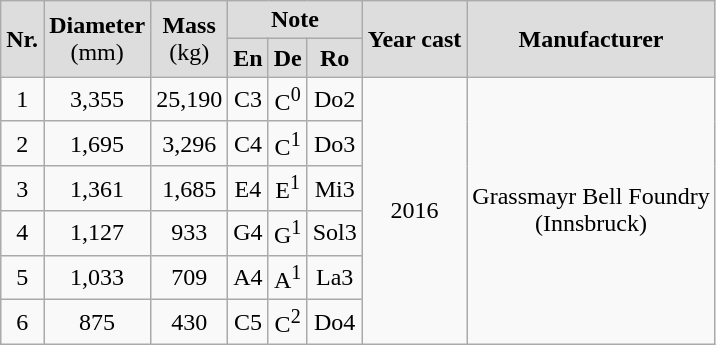<table class="wikitable" style="text-align:center;">
<tr style="background:#DDDDDD">
<td rowspan="2"><strong>Nr.</strong></td>
<td rowspan="2"><strong>Diameter</strong><br>(mm)</td>
<td rowspan="2"><strong>Mass</strong><br>(kg)</td>
<td colspan="3"><strong>Note</strong></td>
<td rowspan="2"><strong>Year cast</strong></td>
<td rowspan="2"><strong>Manufacturer</strong></td>
</tr>
<tr>
<th style="background:#DDDDDD">En</th>
<th style="background:#DDDDDD">De</th>
<th style="background:#DDDDDD">Ro</th>
</tr>
<tr>
<td>1</td>
<td>3,355</td>
<td>25,190</td>
<td>C3</td>
<td>C<sup>0</sup></td>
<td>Do2</td>
<td rowspan="6">2016</td>
<td rowspan="6">Grassmayr Bell Foundry<br>(Innsbruck)</td>
</tr>
<tr>
<td>2</td>
<td>1,695</td>
<td>3,296</td>
<td>C4</td>
<td>C<sup>1</sup></td>
<td>Do3</td>
</tr>
<tr>
<td>3</td>
<td>1,361</td>
<td>1,685</td>
<td>E4</td>
<td>E<sup>1</sup></td>
<td>Mi3</td>
</tr>
<tr>
<td>4</td>
<td>1,127</td>
<td>933</td>
<td>G4</td>
<td>G<sup>1</sup></td>
<td>Sol3</td>
</tr>
<tr>
<td>5</td>
<td>1,033</td>
<td>709</td>
<td>A4</td>
<td>A<sup>1</sup></td>
<td>La3</td>
</tr>
<tr>
<td>6</td>
<td>875</td>
<td>430</td>
<td>C5</td>
<td>C<sup>2</sup></td>
<td>Do4</td>
</tr>
</table>
